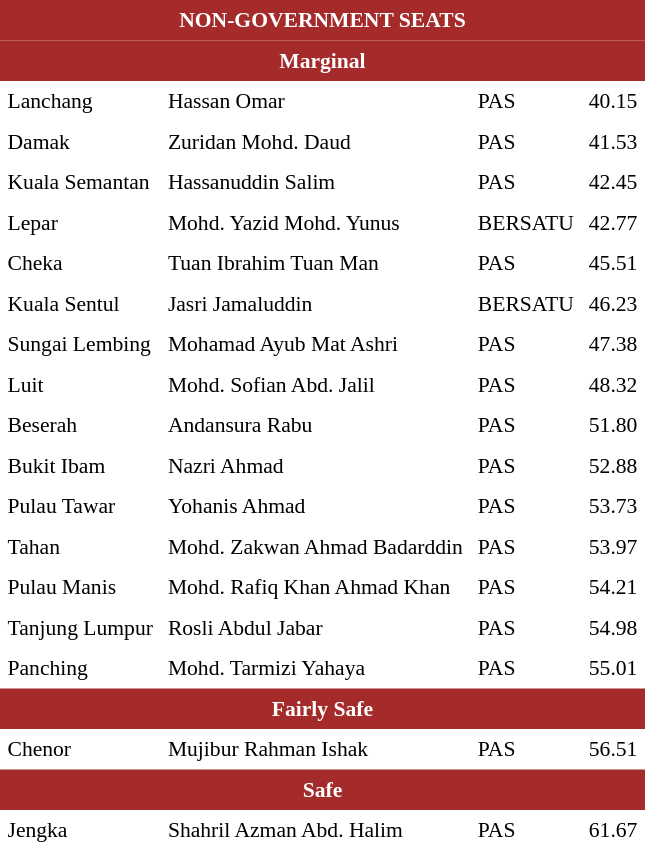<table class="toccolours" cellpadding="5" cellspacing="0" style="float:left; margin-right:.5em; margin-top:.4em; font-size:90%;">
<tr>
<td colspan="4"  style="text-align:center; background:brown;color:white;"><strong>NON-GOVERNMENT SEATS</strong></td>
</tr>
<tr>
<td colspan="4"  style="text-align:center; background:brown;color:white;"><strong>Marginal</strong></td>
</tr>
<tr>
<td>Lanchang</td>
<td>Hassan Omar</td>
<td>PAS</td>
<td style="text-align:center;">40.15</td>
</tr>
<tr>
<td>Damak</td>
<td>Zuridan Mohd. Daud</td>
<td>PAS</td>
<td style="text-align:center;">41.53</td>
</tr>
<tr>
<td>Kuala Semantan</td>
<td>Hassanuddin Salim</td>
<td>PAS</td>
<td style="text-align:center;">42.45</td>
</tr>
<tr>
<td>Lepar</td>
<td>Mohd. Yazid Mohd. Yunus</td>
<td>BERSATU</td>
<td style="text-align:center;">42.77</td>
</tr>
<tr>
<td>Cheka</td>
<td>Tuan Ibrahim Tuan Man</td>
<td>PAS</td>
<td style="text-align:center;">45.51</td>
</tr>
<tr>
<td>Kuala Sentul</td>
<td>Jasri Jamaluddin</td>
<td>BERSATU</td>
<td style="text-align:center;">46.23</td>
</tr>
<tr>
<td>Sungai Lembing</td>
<td>Mohamad Ayub Mat Ashri</td>
<td>PAS</td>
<td style="text-align:center;">47.38</td>
</tr>
<tr>
<td>Luit</td>
<td>Mohd. Sofian Abd. Jalil</td>
<td>PAS</td>
<td style="text-align:center;">48.32</td>
</tr>
<tr>
<td>Beserah</td>
<td>Andansura Rabu</td>
<td>PAS</td>
<td style="text-align:center;">51.80</td>
</tr>
<tr>
<td>Bukit Ibam</td>
<td>Nazri Ahmad</td>
<td>PAS</td>
<td style="text-align:center;">52.88</td>
</tr>
<tr>
<td>Pulau Tawar</td>
<td>Yohanis Ahmad</td>
<td>PAS</td>
<td style="text-align:center;">53.73</td>
</tr>
<tr>
<td>Tahan</td>
<td>Mohd. Zakwan Ahmad Badarddin</td>
<td>PAS</td>
<td style="text-align:center;">53.97</td>
</tr>
<tr>
<td>Pulau Manis</td>
<td>Mohd. Rafiq Khan Ahmad Khan</td>
<td>PAS</td>
<td style="text-align:center;">54.21</td>
</tr>
<tr>
<td>Tanjung Lumpur</td>
<td>Rosli Abdul Jabar</td>
<td>PAS</td>
<td style="text-align:center;">54.98</td>
</tr>
<tr>
<td>Panching</td>
<td>Mohd. Tarmizi Yahaya</td>
<td>PAS</td>
<td style="text-align:center;">55.01</td>
</tr>
<tr>
<td colspan="4"  style="text-align:center; background:brown;color:white;"><strong>Fairly Safe</strong></td>
</tr>
<tr>
<td>Chenor</td>
<td>Mujibur Rahman Ishak</td>
<td>PAS</td>
<td style="text-align:center;">56.51</td>
</tr>
<tr>
<td colspan="4"  style="text-align:center; background:brown;color:white;"><strong>Safe</strong></td>
</tr>
<tr>
<td>Jengka</td>
<td>Shahril Azman Abd. Halim</td>
<td>PAS</td>
<td style="text-align:center;">61.67</td>
</tr>
</table>
